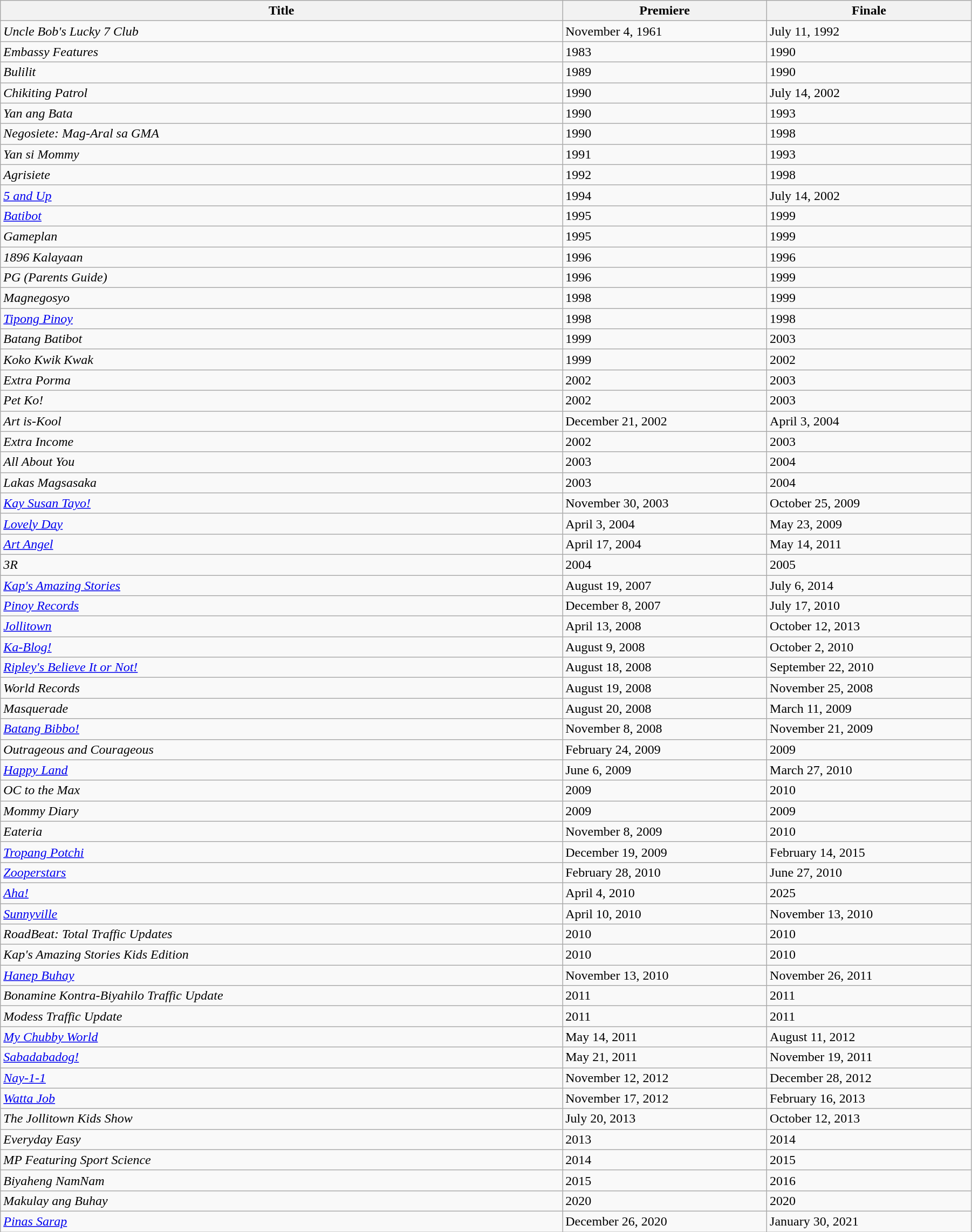<table class="wikitable sortable" width="95%">
<tr>
<th style="width:55%;">Title</th>
<th style="width:20%;">Premiere</th>
<th style="width:20%;">Finale</th>
</tr>
<tr>
<td><em>Uncle Bob's Lucky 7 Club</em></td>
<td>November 4, 1961</td>
<td>July 11, 1992</td>
</tr>
<tr>
<td><em>Embassy Features</em></td>
<td>1983</td>
<td>1990</td>
</tr>
<tr>
<td><em>Bulilit</em></td>
<td>1989</td>
<td>1990</td>
</tr>
<tr>
<td><em>Chikiting Patrol</em></td>
<td>1990</td>
<td>July 14, 2002</td>
</tr>
<tr>
<td><em>Yan ang Bata</em></td>
<td>1990</td>
<td>1993</td>
</tr>
<tr>
<td><em>Negosiete: Mag-Aral sa GMA</em></td>
<td>1990</td>
<td>1998</td>
</tr>
<tr>
<td><em>Yan si Mommy</em></td>
<td>1991</td>
<td>1993</td>
</tr>
<tr>
<td><em>Agrisiete</em></td>
<td>1992</td>
<td>1998</td>
</tr>
<tr>
<td><em><a href='#'>5 and Up</a></em></td>
<td>1994</td>
<td>July 14, 2002</td>
</tr>
<tr>
<td><em><a href='#'>Batibot</a></em></td>
<td>1995</td>
<td>1999</td>
</tr>
<tr>
<td><em>Gameplan</em></td>
<td>1995</td>
<td>1999</td>
</tr>
<tr>
<td><em>1896 Kalayaan</em></td>
<td>1996</td>
<td>1996</td>
</tr>
<tr>
<td><em>PG (Parents Guide)</em></td>
<td>1996</td>
<td>1999</td>
</tr>
<tr>
<td><em>Magnegosyo</em></td>
<td>1998</td>
<td>1999</td>
</tr>
<tr>
<td><em><a href='#'>Tipong Pinoy</a></em></td>
<td>1998</td>
<td>1998</td>
</tr>
<tr>
<td><em>Batang Batibot</em></td>
<td>1999</td>
<td>2003</td>
</tr>
<tr>
<td><em>Koko Kwik Kwak</em></td>
<td>1999</td>
<td>2002</td>
</tr>
<tr>
<td><em>Extra Porma</em></td>
<td>2002</td>
<td>2003</td>
</tr>
<tr>
<td><em>Pet Ko!</em></td>
<td>2002</td>
<td>2003</td>
</tr>
<tr>
<td><em>Art is-Kool</em></td>
<td>December 21, 2002</td>
<td>April 3, 2004</td>
</tr>
<tr>
<td><em>Extra Income</em></td>
<td>2002</td>
<td>2003</td>
</tr>
<tr>
<td><em>All About You</em></td>
<td>2003</td>
<td>2004</td>
</tr>
<tr>
<td><em>Lakas Magsasaka</em></td>
<td>2003</td>
<td>2004</td>
</tr>
<tr>
<td><em><a href='#'>Kay Susan Tayo!</a></em></td>
<td>November 30, 2003</td>
<td>October 25, 2009</td>
</tr>
<tr>
<td><em><a href='#'>Lovely Day</a></em></td>
<td>April 3, 2004</td>
<td>May 23, 2009</td>
</tr>
<tr>
<td><em><a href='#'>Art Angel</a></em></td>
<td>April 17, 2004</td>
<td>May 14, 2011</td>
</tr>
<tr>
<td><em>3R</em></td>
<td>2004</td>
<td>2005</td>
</tr>
<tr>
<td><em><a href='#'>Kap's Amazing Stories</a></em></td>
<td>August 19, 2007</td>
<td>July 6, 2014</td>
</tr>
<tr>
<td><em><a href='#'>Pinoy Records</a></em></td>
<td>December 8, 2007</td>
<td>July 17, 2010</td>
</tr>
<tr>
<td><em><a href='#'>Jollitown</a></em></td>
<td>April 13, 2008</td>
<td>October 12, 2013</td>
</tr>
<tr>
<td><em><a href='#'>Ka-Blog!</a></em></td>
<td>August 9, 2008</td>
<td>October 2, 2010</td>
</tr>
<tr>
<td><em><a href='#'>Ripley's Believe It or Not!</a></em></td>
<td>August 18, 2008</td>
<td>September 22, 2010</td>
</tr>
<tr>
<td><em>World Records</em></td>
<td>August 19, 2008</td>
<td>November 25, 2008</td>
</tr>
<tr>
<td><em>Masquerade</em></td>
<td>August 20, 2008</td>
<td>March 11, 2009</td>
</tr>
<tr>
<td><em><a href='#'>Batang Bibbo!</a></em></td>
<td>November 8, 2008</td>
<td>November 21, 2009</td>
</tr>
<tr>
<td><em>Outrageous and Courageous</em></td>
<td>February 24, 2009</td>
<td>2009</td>
</tr>
<tr>
<td><em><a href='#'>Happy Land</a></em></td>
<td>June 6, 2009</td>
<td>March 27, 2010</td>
</tr>
<tr>
<td><em>OC to the Max</em></td>
<td>2009</td>
<td>2010</td>
</tr>
<tr>
<td><em>Mommy Diary</em></td>
<td>2009</td>
<td>2009</td>
</tr>
<tr>
<td><em>Eateria</em></td>
<td>November 8, 2009</td>
<td>2010</td>
</tr>
<tr>
<td><em><a href='#'>Tropang Potchi</a></em></td>
<td>December 19, 2009</td>
<td>February 14, 2015</td>
</tr>
<tr>
<td><em><a href='#'>Zooperstars</a></em></td>
<td>February 28, 2010</td>
<td>June 27, 2010</td>
</tr>
<tr>
<td><em><a href='#'>Aha!</a></em></td>
<td>April 4, 2010</td>
<td>2025</td>
</tr>
<tr>
<td><em><a href='#'>Sunnyville</a></em></td>
<td>April 10, 2010</td>
<td>November 13, 2010</td>
</tr>
<tr>
<td><em>RoadBeat: Total Traffic Updates</em></td>
<td>2010</td>
<td>2010</td>
</tr>
<tr>
<td><em>Kap's Amazing Stories Kids Edition</em></td>
<td>2010</td>
<td>2010</td>
</tr>
<tr>
<td><em><a href='#'>Hanep Buhay</a></em></td>
<td>November 13, 2010</td>
<td>November 26, 2011</td>
</tr>
<tr>
<td><em>Bonamine Kontra-Biyahilo Traffic Update</em></td>
<td>2011</td>
<td>2011</td>
</tr>
<tr>
<td><em>Modess Traffic Update</em></td>
<td>2011</td>
<td>2011</td>
</tr>
<tr>
<td><em><a href='#'>My Chubby World</a></em></td>
<td>May 14, 2011</td>
<td>August 11, 2012</td>
</tr>
<tr>
<td><em><a href='#'>Sabadabadog!</a></em></td>
<td>May 21, 2011</td>
<td>November 19, 2011</td>
</tr>
<tr>
<td><em><a href='#'>Nay-1-1</a></em></td>
<td>November 12, 2012</td>
<td>December 28, 2012</td>
</tr>
<tr>
<td><em><a href='#'>Watta Job</a></em></td>
<td>November 17, 2012</td>
<td>February 16, 2013</td>
</tr>
<tr>
<td><em>The Jollitown Kids Show</em></td>
<td>July 20, 2013</td>
<td>October 12, 2013</td>
</tr>
<tr>
<td><em>Everyday Easy</em></td>
<td>2013</td>
<td>2014</td>
</tr>
<tr>
<td><em>MP Featuring Sport Science</em></td>
<td>2014</td>
<td>2015</td>
</tr>
<tr>
<td><em>Biyaheng NamNam</em></td>
<td>2015</td>
<td>2016</td>
</tr>
<tr>
<td><em>Makulay ang Buhay</em></td>
<td>2020</td>
<td>2020</td>
</tr>
<tr>
<td><em><a href='#'>Pinas Sarap</a></em></td>
<td>December 26, 2020</td>
<td>January 30, 2021</td>
</tr>
</table>
